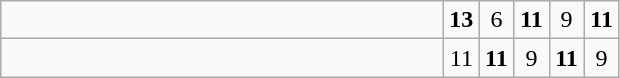<table class="wikitable">
<tr>
<td style="width:18em"></td>
<td align=center style="width:1em"><strong>13</strong></td>
<td align=center style="width:1em">6</td>
<td align=center style="width:1em"><strong>11</strong></td>
<td align=center style="width:1em">9</td>
<td align=center style="width:1em"><strong>11</strong></td>
</tr>
<tr>
<td style="width:18em"></td>
<td align=center style="width:1em">11</td>
<td align=center style="width:1em"><strong>11</strong></td>
<td align=center style="width:1em">9</td>
<td align=center style="width:1em"><strong>11</strong></td>
<td align=center style="width:1em">9</td>
</tr>
</table>
